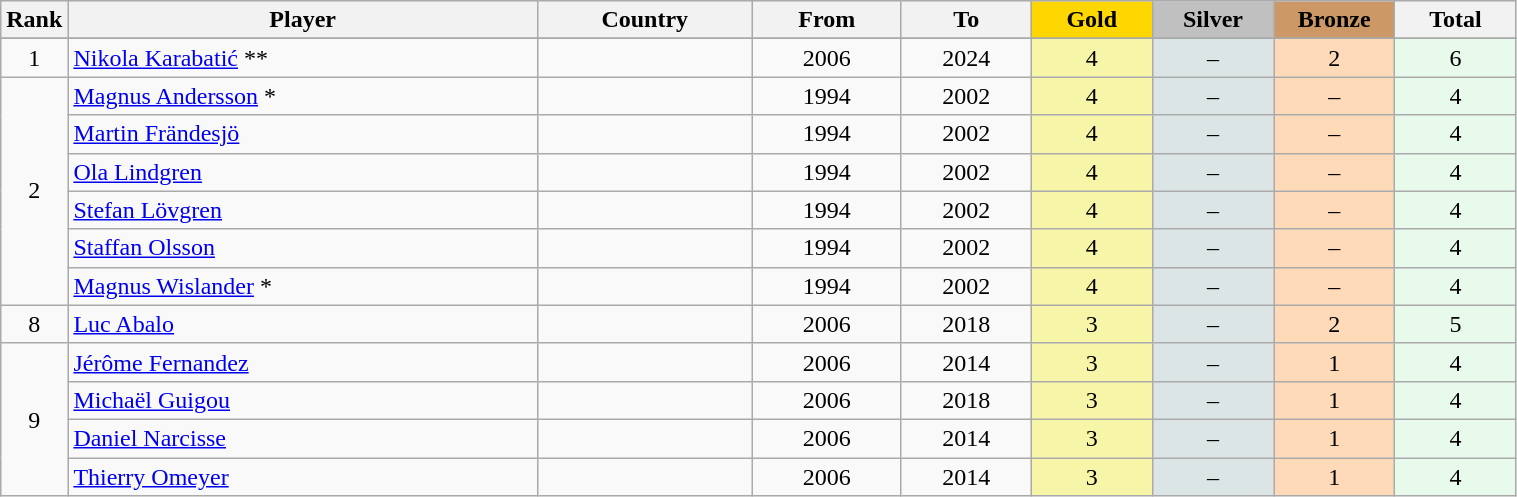<table class="wikitable plainrowheaders" width=80% style="text-align:center;">
<tr style="background-color:#EDEDED;">
<th class="hintergrundfarbe5" style="width:1em">Rank</th>
<th class="hintergrundfarbe5">Player</th>
<th class="hintergrundfarbe5">Country</th>
<th class="hintergrundfarbe5">From</th>
<th class="hintergrundfarbe5">To</th>
<th style="background:    gold; width:8%">Gold</th>
<th style="background:  silver; width:8%">Silver</th>
<th style="background: #CC9966; width:8%">Bronze</th>
<th class="hintergrundfarbe5" style="width:8%">Total</th>
</tr>
<tr>
</tr>
<tr align="center">
<td>1</td>
<td align="left"><a href='#'>Nikola Karabatić</a> **</td>
<td align="left"></td>
<td>2006</td>
<td>2024</td>
<td bgcolor="#F7F6A8">4</td>
<td bgcolor="#DCE5E5">–</td>
<td bgcolor="#FFDAB9">2</td>
<td bgcolor="#E7FAEC">6</td>
</tr>
<tr>
<td rowspan="6">2</td>
<td align="left"><a href='#'>Magnus Andersson</a> *</td>
<td align="left"></td>
<td>1994</td>
<td>2002</td>
<td bgcolor="#F7F6A8">4</td>
<td bgcolor="#DCE5E5">–</td>
<td bgcolor="#FFDAB9">–</td>
<td bgcolor="#E7FAEC">4</td>
</tr>
<tr align="center">
<td align="left"><a href='#'>Martin Frändesjö</a></td>
<td align="left"></td>
<td>1994</td>
<td>2002</td>
<td bgcolor="#F7F6A8">4</td>
<td bgcolor="#DCE5E5">–</td>
<td bgcolor="#FFDAB9">–</td>
<td bgcolor="#E7FAEC">4</td>
</tr>
<tr align="center">
<td align="left"><a href='#'>Ola Lindgren</a></td>
<td align="left"></td>
<td>1994</td>
<td>2002</td>
<td bgcolor="#F7F6A8">4</td>
<td bgcolor="#DCE5E5">–</td>
<td bgcolor="#FFDAB9">–</td>
<td bgcolor="#E7FAEC">4</td>
</tr>
<tr align="center">
<td align="left"><a href='#'>Stefan Lövgren</a></td>
<td align="left"></td>
<td>1994</td>
<td>2002</td>
<td bgcolor="#F7F6A8">4</td>
<td bgcolor="#DCE5E5">–</td>
<td bgcolor="#FFDAB9">–</td>
<td bgcolor="#E7FAEC">4</td>
</tr>
<tr align="center">
<td align="left"><a href='#'>Staffan Olsson</a></td>
<td align="left"></td>
<td>1994</td>
<td>2002</td>
<td bgcolor="#F7F6A8">4</td>
<td bgcolor="#DCE5E5">–</td>
<td bgcolor="#FFDAB9">–</td>
<td bgcolor="#E7FAEC">4</td>
</tr>
<tr align="center">
<td align="left"><a href='#'>Magnus Wislander</a> *</td>
<td align="left"></td>
<td>1994</td>
<td>2002</td>
<td bgcolor="#F7F6A8">4</td>
<td bgcolor="#DCE5E5">–</td>
<td bgcolor="#FFDAB9">–</td>
<td bgcolor="#E7FAEC">4</td>
</tr>
<tr align="center">
<td>8</td>
<td align="left"><a href='#'>Luc Abalo</a></td>
<td align="left"></td>
<td>2006</td>
<td>2018</td>
<td bgcolor="#F7F6A8">3</td>
<td bgcolor="#DCE5E5">–</td>
<td bgcolor="#FFDAB9">2</td>
<td bgcolor="#E7FAEC">5</td>
</tr>
<tr align="center">
<td rowspan="4">9</td>
<td align="left"><a href='#'>Jérôme Fernandez</a></td>
<td align="left"></td>
<td>2006</td>
<td>2014</td>
<td bgcolor="#F7F6A8">3</td>
<td bgcolor="#DCE5E5">–</td>
<td bgcolor="#FFDAB9">1</td>
<td bgcolor="#E7FAEC">4</td>
</tr>
<tr align="center">
<td align="left"><a href='#'>Michaël Guigou</a></td>
<td align="left"></td>
<td>2006</td>
<td>2018</td>
<td bgcolor="#F7F6A8">3</td>
<td bgcolor="#DCE5E5">–</td>
<td bgcolor="#FFDAB9">1</td>
<td bgcolor="#E7FAEC">4</td>
</tr>
<tr align="center">
<td align="left"><a href='#'>Daniel Narcisse</a></td>
<td align="left"></td>
<td>2006</td>
<td>2014</td>
<td bgcolor="#F7F6A8">3</td>
<td bgcolor="#DCE5E5">–</td>
<td bgcolor="#FFDAB9">1</td>
<td bgcolor="#E7FAEC">4</td>
</tr>
<tr align="center">
<td align="left"><a href='#'>Thierry Omeyer</a></td>
<td align="left"></td>
<td>2006</td>
<td>2014</td>
<td bgcolor="#F7F6A8">3</td>
<td bgcolor="#DCE5E5">–</td>
<td bgcolor="#FFDAB9">1</td>
<td bgcolor="#E7FAEC">4</td>
</tr>
</table>
